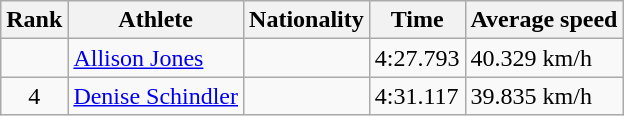<table class="wikitable sortable">
<tr>
<th>Rank</th>
<th>Athlete</th>
<th>Nationality</th>
<th>Time</th>
<th>Average speed</th>
</tr>
<tr>
<td align=center></td>
<td><a href='#'>Allison Jones</a></td>
<td></td>
<td>4:27.793</td>
<td>40.329 km/h</td>
</tr>
<tr>
<td align=center>4</td>
<td><a href='#'>Denise Schindler</a></td>
<td></td>
<td>4:31.117</td>
<td>39.835 km/h</td>
</tr>
</table>
